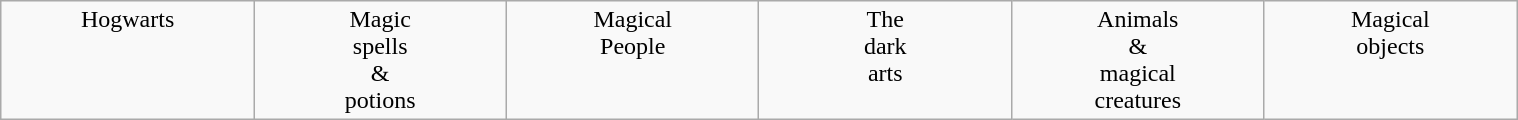<table class="wikitable" style="text-align: center; width: 80%; margin: 1em auto 1em auto;">
<tr>
<td style="width:50pt;"> Hogwarts <br> <br> <br> <br></td>
<td style="width:50pt;"> Magic <br> spells <br>& <br> potions</td>
<td style="width:50pt;"> Magical <br>People <br> <br> <br></td>
<td style="width:50pt;"> The <br>dark <br>arts <br> <br></td>
<td style="width:50pt;"> Animals <br>& <br>magical <br>creatures</td>
<td style="width:50pt;"> Magical <br>objects <br> <br> <br></td>
</tr>
</table>
